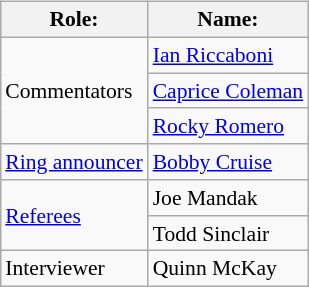<table class=wikitable style="font-size:90%; margin: 0.5em 0 0.5em 1em; float: right; clear: right;">
<tr>
<th>Role:</th>
<th>Name:</th>
</tr>
<tr>
<td rowspan=3>Commentators</td>
<td><a href='#'>Ian Riccaboni</a> </td>
</tr>
<tr>
<td><a href='#'>Caprice Coleman</a> </td>
</tr>
<tr>
<td><a href='#'>Rocky Romero</a> </td>
</tr>
<tr>
<td><a href='#'>Ring announcer</a></td>
<td><a href='#'>Bobby Cruise</a></td>
</tr>
<tr>
<td rowspan=2><a href='#'>Referees</a></td>
<td>Joe Mandak</td>
</tr>
<tr>
<td>Todd Sinclair</td>
</tr>
<tr>
<td>Interviewer</td>
<td>Quinn McKay</td>
</tr>
</table>
